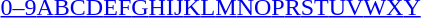<table id="toc" class="toc" summary="Class">
<tr>
<th></th>
</tr>
<tr>
<td style="text-align:center;"><a href='#'>0–9</a><a href='#'>A</a><a href='#'>B</a><a href='#'>C</a><a href='#'>D</a><a href='#'>E</a><a href='#'>F</a><a href='#'>G</a><a href='#'>H</a><a href='#'>I</a><a href='#'>J</a><a href='#'>K</a><a href='#'>L</a><a href='#'>M</a><a href='#'>N</a><a href='#'>O</a><a href='#'>P</a><a href='#'>R</a><a href='#'>S</a><a href='#'>T</a><a href='#'>U</a><a href='#'>V</a><a href='#'>W</a><a href='#'>X</a><a href='#'>Y</a></td>
</tr>
</table>
